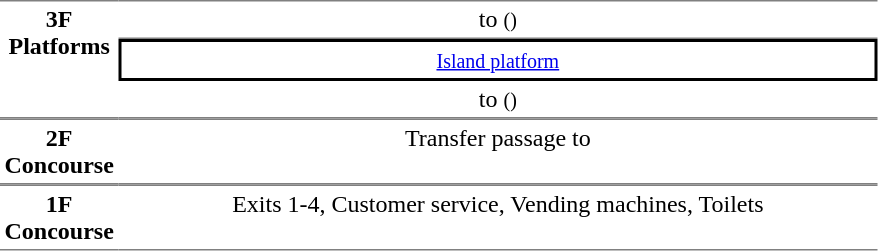<table table border=0 cellspacing=0 cellpadding=3>
<tr>
<td style="border-bottom:solid 1px gray;border-top:solid 1px gray;text-align:center" rowspan="3" valign=top width=50><strong>3F<br>Platforms</strong></td>
<td style="border-bottom:solid 1px gray;border-top:solid 1px gray;text-align:center;">  to  <small>()</small></td>
</tr>
<tr>
<td style="border-right:solid 2px black;border-left:solid 2px black;border-top:solid 2px black;border-bottom:solid 2px black;text-align:center;"><small><a href='#'>Island platform</a></small></td>
</tr>
<tr>
<td style="border-bottom:solid 1px gray;text-align:center;"> to  <small>()</small> </td>
</tr>
<tr>
<td style="border-bottom:solid 1px gray; border-top:solid 1px gray;text-align:center" valign=top><strong>2F<br>Concourse</strong></td>
<td style="border-bottom:solid 1px gray; border-top:solid 1px gray;text-align:center" valign=top width=500>Transfer passage to </td>
</tr>
<tr>
<td style="border-bottom:solid 1px gray; border-top:solid 1px gray;text-align:center" valign=top><strong>1F<br>Concourse</strong></td>
<td style="border-bottom:solid 1px gray; border-top:solid 1px gray;text-align:center" valign=top width=500>Exits 1-4, Customer service, Vending machines, Toilets</td>
</tr>
</table>
